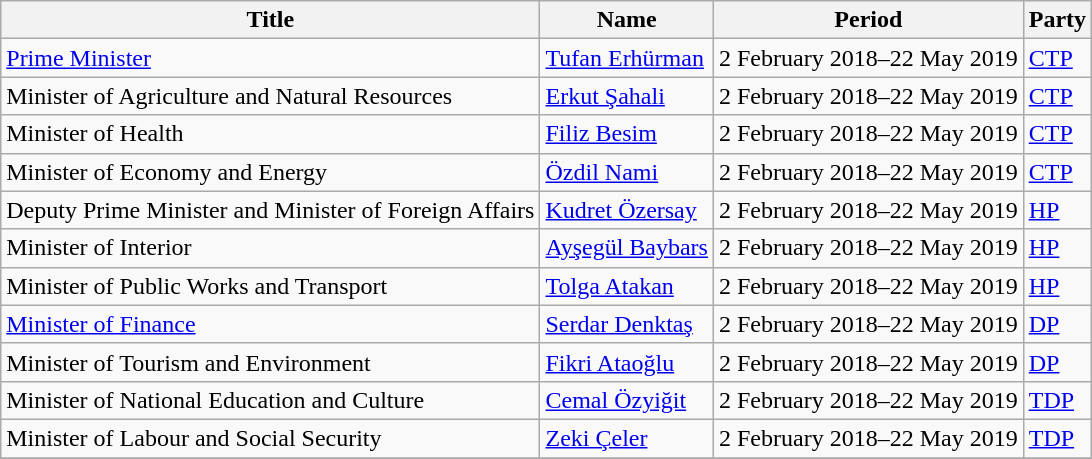<table class="wikitable">
<tr>
<th>Title</th>
<th>Name</th>
<th>Period</th>
<th>Party</th>
</tr>
<tr>
<td><a href='#'>Prime Minister</a></td>
<td><a href='#'>Tufan Erhürman</a></td>
<td>2 February 2018–22 May 2019</td>
<td><a href='#'>CTP</a></td>
</tr>
<tr>
<td>Minister of Agriculture and Natural Resources</td>
<td><a href='#'>Erkut Şahali</a></td>
<td>2 February 2018–22 May 2019</td>
<td><a href='#'>CTP</a></td>
</tr>
<tr>
<td>Minister of Health</td>
<td><a href='#'>Filiz Besim</a></td>
<td>2 February 2018–22 May 2019</td>
<td><a href='#'>CTP</a></td>
</tr>
<tr>
<td>Minister of Economy and Energy</td>
<td><a href='#'>Özdil Nami</a></td>
<td>2 February 2018–22 May 2019</td>
<td><a href='#'>CTP</a></td>
</tr>
<tr>
<td>Deputy Prime Minister and Minister of Foreign Affairs</td>
<td><a href='#'>Kudret Özersay</a></td>
<td>2 February 2018–22 May 2019</td>
<td><a href='#'>HP</a></td>
</tr>
<tr>
<td>Minister of Interior</td>
<td><a href='#'>Ayşegül Baybars</a></td>
<td>2 February 2018–22 May 2019</td>
<td><a href='#'>HP</a></td>
</tr>
<tr>
<td>Minister of Public Works and Transport</td>
<td><a href='#'>Tolga Atakan</a></td>
<td>2 February 2018–22 May 2019</td>
<td><a href='#'>HP</a></td>
</tr>
<tr>
<td><a href='#'>Minister of Finance</a></td>
<td><a href='#'>Serdar Denktaş</a></td>
<td>2 February 2018–22 May 2019</td>
<td><a href='#'>DP</a></td>
</tr>
<tr>
<td>Minister of Tourism and Environment</td>
<td><a href='#'>Fikri Ataoğlu</a></td>
<td>2 February 2018–22 May 2019</td>
<td><a href='#'>DP</a></td>
</tr>
<tr>
<td>Minister of National Education and Culture</td>
<td><a href='#'>Cemal Özyiğit</a></td>
<td>2 February 2018–22 May 2019</td>
<td><a href='#'>TDP</a></td>
</tr>
<tr>
<td>Minister of Labour and Social Security</td>
<td><a href='#'>Zeki Çeler</a></td>
<td>2 February 2018–22 May 2019</td>
<td><a href='#'>TDP</a></td>
</tr>
<tr>
</tr>
</table>
